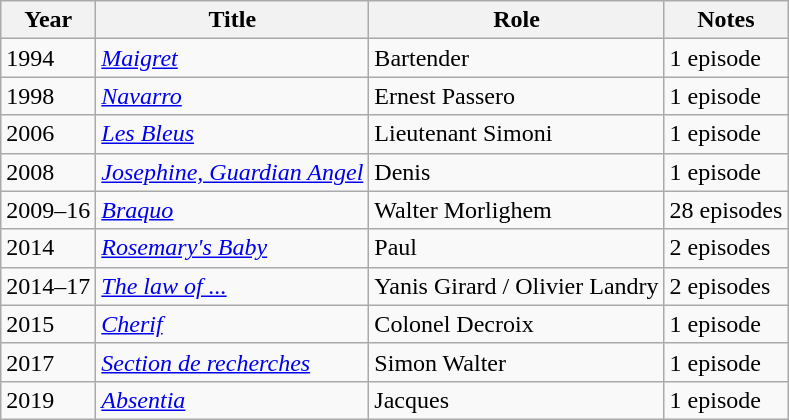<table class="wikitable sortable">
<tr>
<th>Year</th>
<th>Title</th>
<th>Role</th>
<th class="unsortable">Notes</th>
</tr>
<tr>
<td>1994</td>
<td><em><a href='#'>Maigret</a></em></td>
<td>Bartender</td>
<td>1 episode</td>
</tr>
<tr>
<td>1998</td>
<td><em><a href='#'>Navarro</a></em></td>
<td>Ernest Passero</td>
<td>1 episode</td>
</tr>
<tr>
<td>2006</td>
<td><em><a href='#'>Les Bleus</a></em></td>
<td>Lieutenant Simoni</td>
<td>1 episode</td>
</tr>
<tr>
<td>2008</td>
<td><em><a href='#'>Josephine, Guardian Angel</a></em></td>
<td>Denis</td>
<td>1 episode</td>
</tr>
<tr>
<td>2009–16</td>
<td><em><a href='#'>Braquo</a></em></td>
<td>Walter Morlighem</td>
<td>28 episodes</td>
</tr>
<tr>
<td>2014</td>
<td><em><a href='#'>Rosemary's Baby</a></em></td>
<td>Paul</td>
<td>2 episodes</td>
</tr>
<tr>
<td>2014–17</td>
<td><em><a href='#'>The law of ...</a></em></td>
<td>Yanis Girard / Olivier Landry</td>
<td>2 episodes</td>
</tr>
<tr>
<td>2015</td>
<td><em><a href='#'>Cherif</a></em></td>
<td>Colonel Decroix</td>
<td>1 episode</td>
</tr>
<tr>
<td>2017</td>
<td><em><a href='#'>Section de recherches</a></em></td>
<td>Simon Walter</td>
<td>1 episode</td>
</tr>
<tr>
<td>2019</td>
<td><em><a href='#'>Absentia</a></em></td>
<td>Jacques</td>
<td>1 episode</td>
</tr>
</table>
